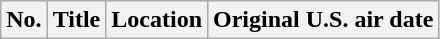<table class="wikitable plainrowheaders">
<tr>
<th>No.</th>
<th>Title</th>
<th>Location</th>
<th>Original U.S. air date<br>








</th>
</tr>
</table>
